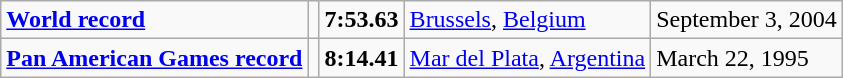<table class="wikitable">
<tr>
<td><strong><a href='#'>World record</a></strong></td>
<td></td>
<td><strong>7:53.63</strong></td>
<td><a href='#'>Brussels</a>, <a href='#'>Belgium</a></td>
<td>September 3, 2004</td>
</tr>
<tr>
<td><strong><a href='#'>Pan American Games record</a></strong></td>
<td></td>
<td><strong>8:14.41</strong></td>
<td><a href='#'>Mar del Plata</a>, <a href='#'>Argentina</a></td>
<td>March 22, 1995</td>
</tr>
</table>
